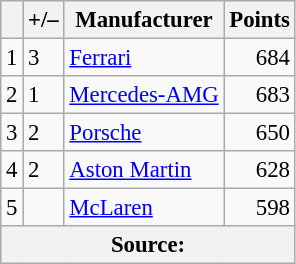<table class="wikitable" style="font-size: 95%;">
<tr>
<th scope="col"></th>
<th scope="col">+/–</th>
<th scope="col">Manufacturer</th>
<th scope="col">Points</th>
</tr>
<tr>
<td align=center>1</td>
<td align="left"> 3</td>
<td> <a href='#'>Ferrari</a></td>
<td align=right>684</td>
</tr>
<tr>
<td align=center>2</td>
<td align="left"> 1</td>
<td> <a href='#'>Mercedes-AMG</a></td>
<td align=right>683</td>
</tr>
<tr>
<td align=center>3</td>
<td align="left"> 2</td>
<td> <a href='#'>Porsche</a></td>
<td align=right>650</td>
</tr>
<tr>
<td align=center>4</td>
<td align="left"> 2</td>
<td> <a href='#'>Aston Martin</a></td>
<td align=right>628</td>
</tr>
<tr>
<td align=center>5</td>
<td align="left"></td>
<td> <a href='#'>McLaren</a></td>
<td align=right>598</td>
</tr>
<tr>
<th colspan=5>Source:</th>
</tr>
</table>
